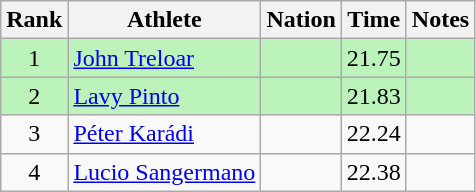<table class="wikitable sortable" style="text-align:center">
<tr>
<th>Rank</th>
<th>Athlete</th>
<th>Nation</th>
<th>Time</th>
<th>Notes</th>
</tr>
<tr bgcolor=bbf3bb>
<td>1</td>
<td align=left><a href='#'>John Treloar</a></td>
<td align=left></td>
<td>21.75</td>
<td></td>
</tr>
<tr bgcolor=bbf3bb>
<td>2</td>
<td align=left><a href='#'>Lavy Pinto</a></td>
<td align=left></td>
<td>21.83</td>
<td></td>
</tr>
<tr>
<td>3</td>
<td align=left><a href='#'>Péter Karádi</a></td>
<td align=left></td>
<td>22.24</td>
<td></td>
</tr>
<tr>
<td>4</td>
<td align=left><a href='#'>Lucio Sangermano</a></td>
<td align=left></td>
<td>22.38</td>
<td></td>
</tr>
</table>
